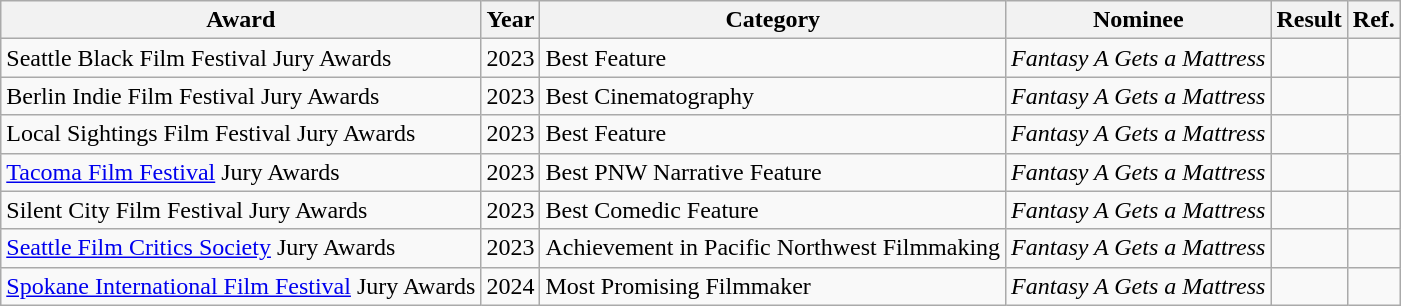<table class="wikitable sortable">
<tr>
<th scope="col">Award</th>
<th scope="col">Year</th>
<th scope="col">Category</th>
<th scope="col">Nominee</th>
<th scope="col">Result</th>
<th scope="col" class="unsortable">Ref.</th>
</tr>
<tr>
<td>Seattle Black Film Festival Jury Awards</td>
<td>2023</td>
<td>Best Feature</td>
<td><em>Fantasy A Gets a Mattress</em></td>
<td></td>
<td align="center"></td>
</tr>
<tr>
<td>Berlin Indie Film Festival Jury Awards</td>
<td>2023</td>
<td>Best Cinematography</td>
<td><em>Fantasy A Gets a Mattress</em></td>
<td></td>
<td align="center"></td>
</tr>
<tr>
<td>Local Sightings Film Festival Jury Awards</td>
<td>2023</td>
<td>Best Feature</td>
<td><em>Fantasy A Gets a Mattress</em></td>
<td></td>
<td align="center"></td>
</tr>
<tr>
<td><a href='#'>Tacoma Film Festival</a> Jury Awards</td>
<td>2023</td>
<td>Best PNW Narrative Feature</td>
<td><em>Fantasy A Gets a Mattress</em></td>
<td></td>
<td align="center"></td>
</tr>
<tr>
<td>Silent City Film Festival Jury Awards</td>
<td>2023</td>
<td>Best Comedic Feature</td>
<td><em>Fantasy A Gets a Mattress</em></td>
<td></td>
<td align="center"></td>
</tr>
<tr>
<td><a href='#'>Seattle Film Critics Society</a> Jury Awards</td>
<td>2023</td>
<td>Achievement in Pacific Northwest Filmmaking</td>
<td><em>Fantasy A Gets a Mattress</em></td>
<td></td>
<td align="center"></td>
</tr>
<tr>
<td><a href='#'>Spokane International Film Festival</a> Jury Awards</td>
<td>2024</td>
<td>Most Promising Filmmaker</td>
<td><em>Fantasy A Gets a Mattress</em></td>
<td></td>
<td align="center"></td>
</tr>
</table>
